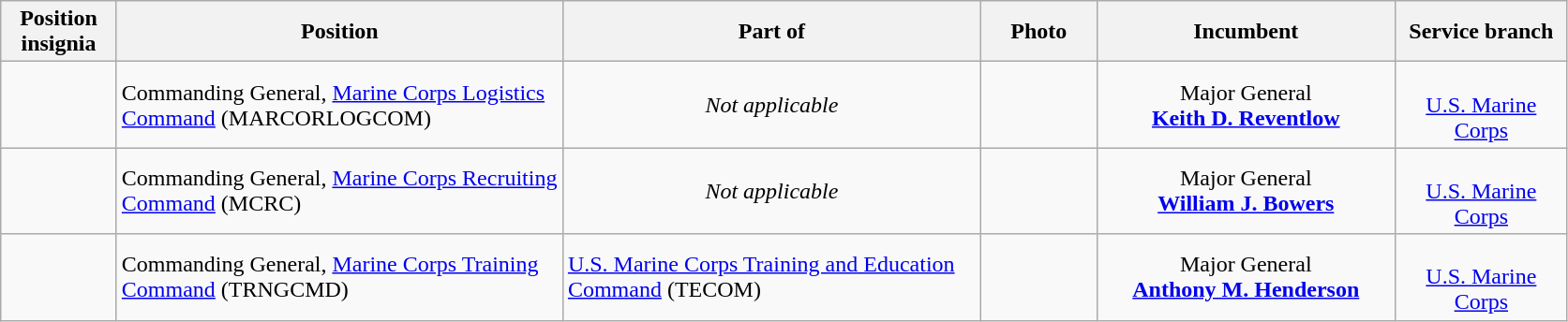<table class="wikitable">
<tr>
<th width="75" style="text-align:center">Position insignia</th>
<th width="310" style="text-align:center">Position</th>
<th width="290" style="text-align:center">Part of</th>
<th width="75" style="text-align:center">Photo</th>
<th width="205" style="text-align:center">Incumbent</th>
<th width="115" style="text-align:center">Service branch</th>
</tr>
<tr>
<td></td>
<td>Commanding General, <a href='#'>Marine Corps Logistics Command</a> (MARCORLOGCOM)</td>
<td style="text-align:center"><em>Not applicable</em></td>
<td></td>
<td style="text-align:center">Major General<br><strong><a href='#'>Keith D. Reventlow</a></strong></td>
<td style="text-align:center"><br><a href='#'>U.S. Marine Corps</a></td>
</tr>
<tr>
<td></td>
<td>Commanding General, <a href='#'>Marine Corps Recruiting Command</a> (MCRC)</td>
<td style="text-align:center"><em>Not applicable</em></td>
<td></td>
<td style="text-align:center">Major General<br><strong><a href='#'>William J. Bowers</a></strong></td>
<td style="text-align:center"><br><a href='#'>U.S. Marine Corps</a></td>
</tr>
<tr>
<td></td>
<td>Commanding General, <a href='#'>Marine Corps Training Command</a> (TRNGCMD)</td>
<td> <a href='#'>U.S. Marine Corps Training and Education Command</a> (TECOM)</td>
<td></td>
<td data-sort-value="henderson" style="text-align:center">Major General<br><strong><a href='#'>Anthony M. Henderson</a></strong></td>
<td style="text-align:center"><br><a href='#'>U.S. Marine Corps</a><br></td>
</tr>
</table>
